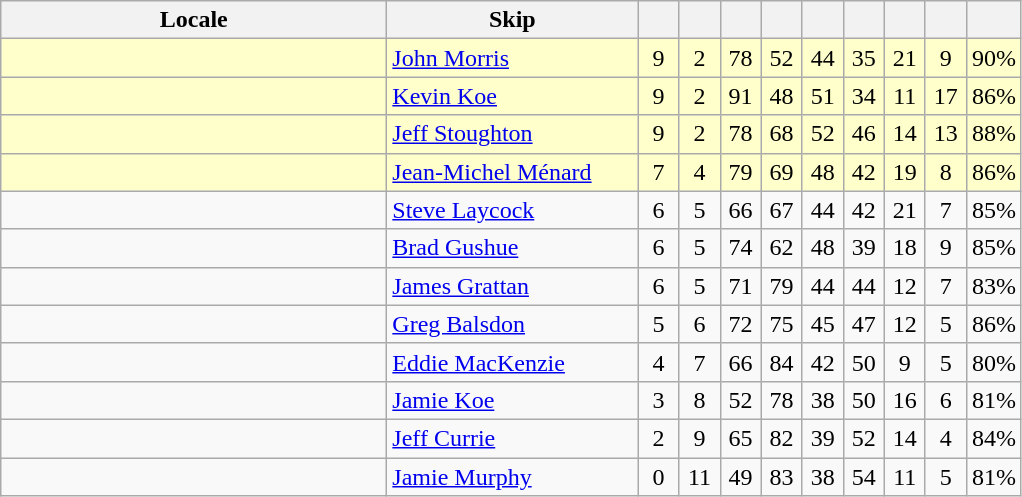<table class=wikitable style="text-align: center;">
<tr>
<th width=250>Locale</th>
<th width=160>Skip</th>
<th width=20></th>
<th width=20></th>
<th width=20></th>
<th width=20></th>
<th width=20></th>
<th width=20></th>
<th width=20></th>
<th width=20></th>
<th width=20></th>
</tr>
<tr bgcolor=#ffffcc>
<td style="text-align: left;"></td>
<td style="text-align: left;"><a href='#'>John Morris</a></td>
<td>9</td>
<td>2</td>
<td>78</td>
<td>52</td>
<td>44</td>
<td>35</td>
<td>21</td>
<td>9</td>
<td>90%</td>
</tr>
<tr bgcolor=#ffffcc>
<td style="text-align: left;"></td>
<td style="text-align: left;"><a href='#'>Kevin Koe</a></td>
<td>9</td>
<td>2</td>
<td>91</td>
<td>48</td>
<td>51</td>
<td>34</td>
<td>11</td>
<td>17</td>
<td>86%</td>
</tr>
<tr bgcolor=#ffffcc>
<td style="text-align: left;"></td>
<td style="text-align: left;"><a href='#'>Jeff Stoughton</a></td>
<td>9</td>
<td>2</td>
<td>78</td>
<td>68</td>
<td>52</td>
<td>46</td>
<td>14</td>
<td>13</td>
<td>88%</td>
</tr>
<tr bgcolor=#ffffcc>
<td style="text-align: left;"></td>
<td style="text-align: left;"><a href='#'>Jean-Michel Ménard</a></td>
<td>7</td>
<td>4</td>
<td>79</td>
<td>69</td>
<td>48</td>
<td>42</td>
<td>19</td>
<td>8</td>
<td>86%</td>
</tr>
<tr>
<td style="text-align: left;"></td>
<td style="text-align: left;"><a href='#'>Steve Laycock</a></td>
<td>6</td>
<td>5</td>
<td>66</td>
<td>67</td>
<td>44</td>
<td>42</td>
<td>21</td>
<td>7</td>
<td>85%</td>
</tr>
<tr>
<td style="text-align: left;"></td>
<td style="text-align: left;"><a href='#'>Brad Gushue</a></td>
<td>6</td>
<td>5</td>
<td>74</td>
<td>62</td>
<td>48</td>
<td>39</td>
<td>18</td>
<td>9</td>
<td>85%</td>
</tr>
<tr>
<td style="text-align: left;"></td>
<td style="text-align: left;"><a href='#'>James Grattan</a></td>
<td>6</td>
<td>5</td>
<td>71</td>
<td>79</td>
<td>44</td>
<td>44</td>
<td>12</td>
<td>7</td>
<td>83%</td>
</tr>
<tr>
<td style="text-align: left;"></td>
<td style="text-align: left;"><a href='#'>Greg Balsdon</a></td>
<td>5</td>
<td>6</td>
<td>72</td>
<td>75</td>
<td>45</td>
<td>47</td>
<td>12</td>
<td>5</td>
<td>86%</td>
</tr>
<tr>
<td style="text-align: left;"></td>
<td style="text-align: left;"><a href='#'>Eddie MacKenzie</a></td>
<td>4</td>
<td>7</td>
<td>66</td>
<td>84</td>
<td>42</td>
<td>50</td>
<td>9</td>
<td>5</td>
<td>80%</td>
</tr>
<tr>
<td style="text-align: left;"></td>
<td style="text-align: left;"><a href='#'>Jamie Koe</a></td>
<td>3</td>
<td>8</td>
<td>52</td>
<td>78</td>
<td>38</td>
<td>50</td>
<td>16</td>
<td>6</td>
<td>81%</td>
</tr>
<tr>
<td style="text-align: left;"></td>
<td style="text-align: left;"><a href='#'>Jeff Currie</a></td>
<td>2</td>
<td>9</td>
<td>65</td>
<td>82</td>
<td>39</td>
<td>52</td>
<td>14</td>
<td>4</td>
<td>84%</td>
</tr>
<tr>
<td style="text-align: left;"></td>
<td style="text-align: left;"><a href='#'>Jamie Murphy</a></td>
<td>0</td>
<td>11</td>
<td>49</td>
<td>83</td>
<td>38</td>
<td>54</td>
<td>11</td>
<td>5</td>
<td>81%</td>
</tr>
</table>
